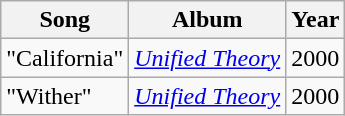<table class="wikitable">
<tr>
<th>Song</th>
<th>Album</th>
<th>Year</th>
</tr>
<tr>
<td>"California"</td>
<td><em><a href='#'>Unified Theory</a></em></td>
<td>2000</td>
</tr>
<tr>
<td>"Wither"</td>
<td><em><a href='#'>Unified Theory</a></em></td>
<td>2000</td>
</tr>
</table>
